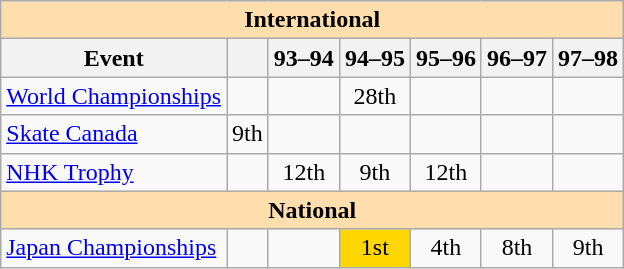<table class="wikitable" style="text-align:center">
<tr>
<th style="background-color: #ffdead; " colspan=7 align=center>International</th>
</tr>
<tr>
<th>Event</th>
<th></th>
<th>93–94</th>
<th>94–95</th>
<th>95–96</th>
<th>96–97</th>
<th>97–98</th>
</tr>
<tr>
<td align=left><a href='#'>World Championships</a></td>
<td></td>
<td></td>
<td>28th</td>
<td></td>
<td></td>
<td></td>
</tr>
<tr>
<td align=left><a href='#'>Skate Canada</a></td>
<td>9th</td>
<td></td>
<td></td>
<td></td>
<td></td>
<td></td>
</tr>
<tr>
<td align=left><a href='#'>NHK Trophy</a></td>
<td></td>
<td>12th</td>
<td>9th</td>
<td>12th</td>
<td></td>
<td></td>
</tr>
<tr>
<th style="background-color: #ffdead; " colspan=7 align=center>National</th>
</tr>
<tr>
<td align=left><a href='#'>Japan Championships</a></td>
<td></td>
<td></td>
<td bgcolor=gold>1st</td>
<td>4th</td>
<td>8th</td>
<td>9th</td>
</tr>
</table>
